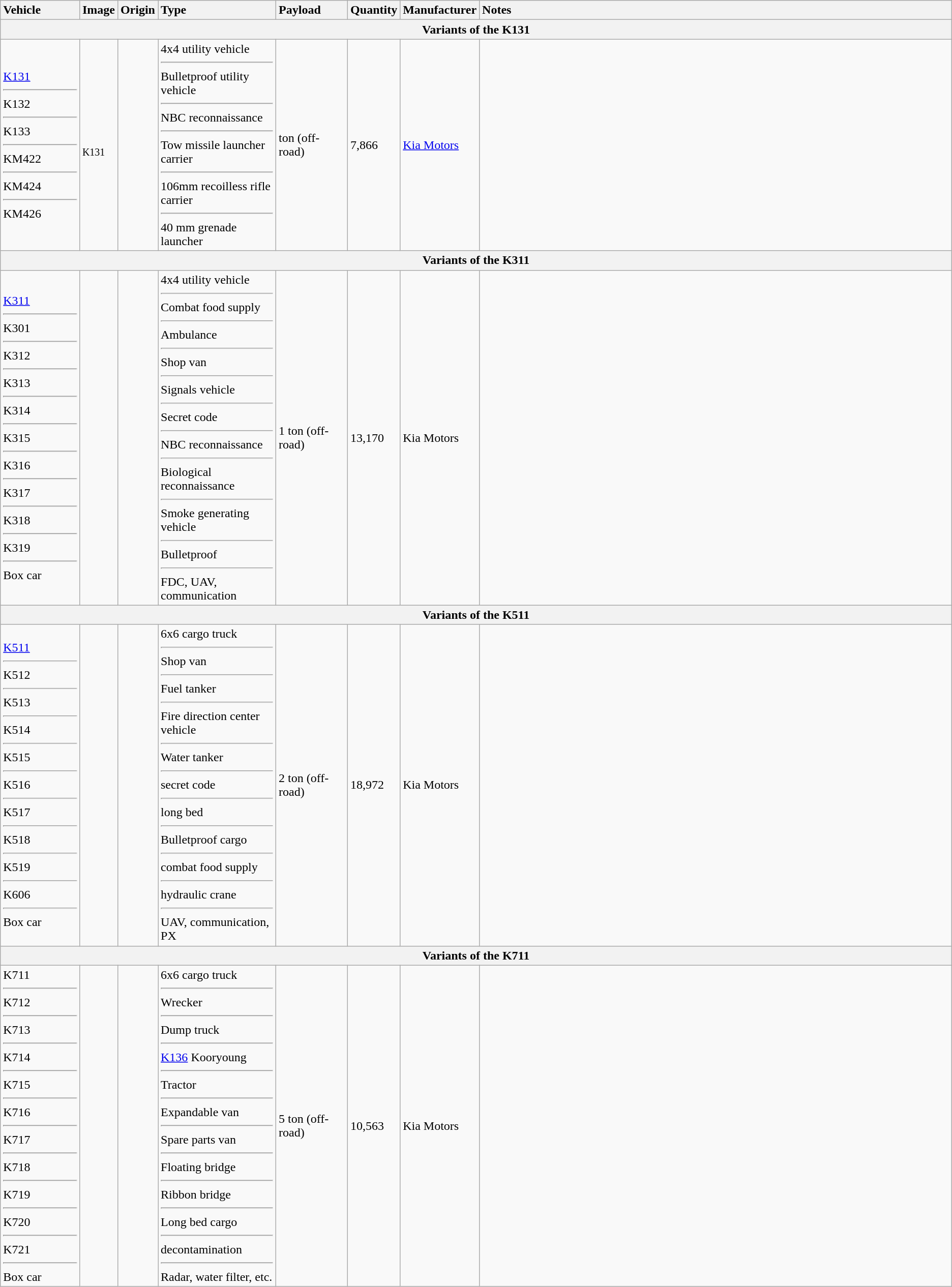<table class="wikitable sortable">
<tr>
<th style="text-align:left; width:9%;">Vehicle </th>
<th>Image</th>
<th>Origin</th>
<th style="text-align:left; width:13%;">Type</th>
<th style="text-align:left; width:8%;">Payload</th>
<th style="text-align:left; width:4%;">Quantity</th>
<th style="text-align:left; width:8%;">Manufacturer</th>
<th style="text-align:left; width:58%;">Notes</th>
</tr>
<tr>
<th colspan="8">Variants of the K131</th>
</tr>
<tr>
<td><a href='#'>K131</a><hr> K132 <hr> K133 <hr> KM422 <hr>KM424<hr>KM426</td>
<td><br><small>K131</small></td>
<td></td>
<td>4x4 utility vehicle<hr>Bulletproof utility vehicle <hr>NBC reconnaissance<hr>Tow missile launcher carrier<hr>106mm recoilless rifle carrier <hr>40 mm grenade launcher</td>
<td> ton (off-road)</td>
<td>7,866</td>
<td><a href='#'>Kia Motors</a></td>
<td></td>
</tr>
<tr>
<th colspan="8">Variants of the K311</th>
</tr>
<tr>
<td><a href='#'>K311</a><hr> K301<hr>K312<hr>K313<hr>K314<hr>K315<hr>K316<hr>K317<hr>K318<hr>K319<hr>Box car</td>
<td></td>
<td></td>
<td>4x4 utility vehicle<hr>Combat food supply <hr>Ambulance<hr>Shop van<hr>Signals vehicle<hr>Secret code<hr>NBC reconnaissance <hr>Biological reconnaissance<hr>Smoke generating vehicle<hr>Bulletproof<hr>FDC, UAV, communication</td>
<td>1 ton (off-road)</td>
<td>13,170</td>
<td>Kia Motors</td>
<td></td>
</tr>
<tr>
<th colspan="8" style="align: center;">Variants of the K511</th>
</tr>
<tr>
<td><a href='#'>K511</a><hr>K512<hr>K513<hr>K514<hr>K515<hr>K516<hr>K517<hr>K518<hr>K519<hr>K606<hr>Box car</td>
<td></td>
<td></td>
<td>6x6 cargo truck<hr>Shop van<hr>Fuel tanker<hr>Fire direction center vehicle<hr>Water tanker <hr>secret code<hr>long bed<hr>Bulletproof cargo<hr>combat food supply <hr>hydraulic crane<hr> UAV, communication, PX</td>
<td>2 ton (off-road)</td>
<td>18,972</td>
<td>Kia Motors</td>
<td></td>
</tr>
<tr>
<th colspan="8" style="align: center;">Variants of the K711</th>
</tr>
<tr>
<td>K711<hr>K712 <hr>K713 <hr>K714 <hr>K715 <hr> K716 <hr>K717 <hr>K718 <hr>K719 <hr>K720 <hr>K721<hr>Box car</td>
<td></td>
<td></td>
<td>6x6 cargo truck<hr>Wrecker <hr>Dump truck<hr><a href='#'>K136</a> Kooryoung<hr>Tractor<hr>Expandable van <hr>Spare parts van<hr>Floating bridge <hr>Ribbon bridge<hr>Long bed cargo<hr>decontamination<hr>Radar, water filter, etc.</td>
<td>5 ton (off-road)</td>
<td>10,563</td>
<td>Kia Motors</td>
<td></td>
</tr>
</table>
